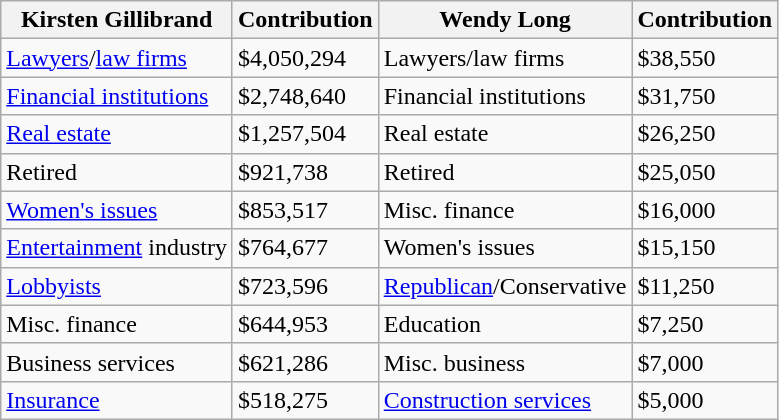<table class="wikitable sortable">
<tr>
<th>Kirsten Gillibrand</th>
<th>Contribution</th>
<th>Wendy Long</th>
<th>Contribution</th>
</tr>
<tr>
<td><a href='#'>Lawyers</a>/<a href='#'>law firms</a></td>
<td>$4,050,294</td>
<td>Lawyers/law firms</td>
<td>$38,550</td>
</tr>
<tr>
<td><a href='#'>Financial institutions</a></td>
<td>$2,748,640</td>
<td>Financial institutions</td>
<td>$31,750</td>
</tr>
<tr>
<td><a href='#'>Real estate</a></td>
<td>$1,257,504</td>
<td>Real estate</td>
<td>$26,250</td>
</tr>
<tr>
<td>Retired</td>
<td>$921,738</td>
<td>Retired</td>
<td>$25,050</td>
</tr>
<tr>
<td><a href='#'>Women's issues</a></td>
<td>$853,517</td>
<td>Misc. finance</td>
<td>$16,000</td>
</tr>
<tr>
<td><a href='#'>Entertainment</a> industry</td>
<td>$764,677</td>
<td>Women's issues</td>
<td>$15,150</td>
</tr>
<tr>
<td><a href='#'>Lobbyists</a></td>
<td>$723,596</td>
<td><a href='#'>Republican</a>/Conservative</td>
<td>$11,250</td>
</tr>
<tr>
<td>Misc. finance</td>
<td>$644,953</td>
<td>Education</td>
<td>$7,250</td>
</tr>
<tr>
<td>Business services</td>
<td>$621,286</td>
<td>Misc. business</td>
<td>$7,000</td>
</tr>
<tr>
<td><a href='#'>Insurance</a></td>
<td>$518,275</td>
<td><a href='#'>Construction services</a></td>
<td>$5,000</td>
</tr>
</table>
